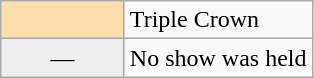<table class="wikitable">
<tr>
<td width="75px" style="font-weight: bold; background: navajowhite;" align="center"></td>
<td>Triple Crown</td>
</tr>
<tr>
<td width="75px" style="background:#eee;" align="center">—</td>
<td>No show was held</td>
</tr>
</table>
